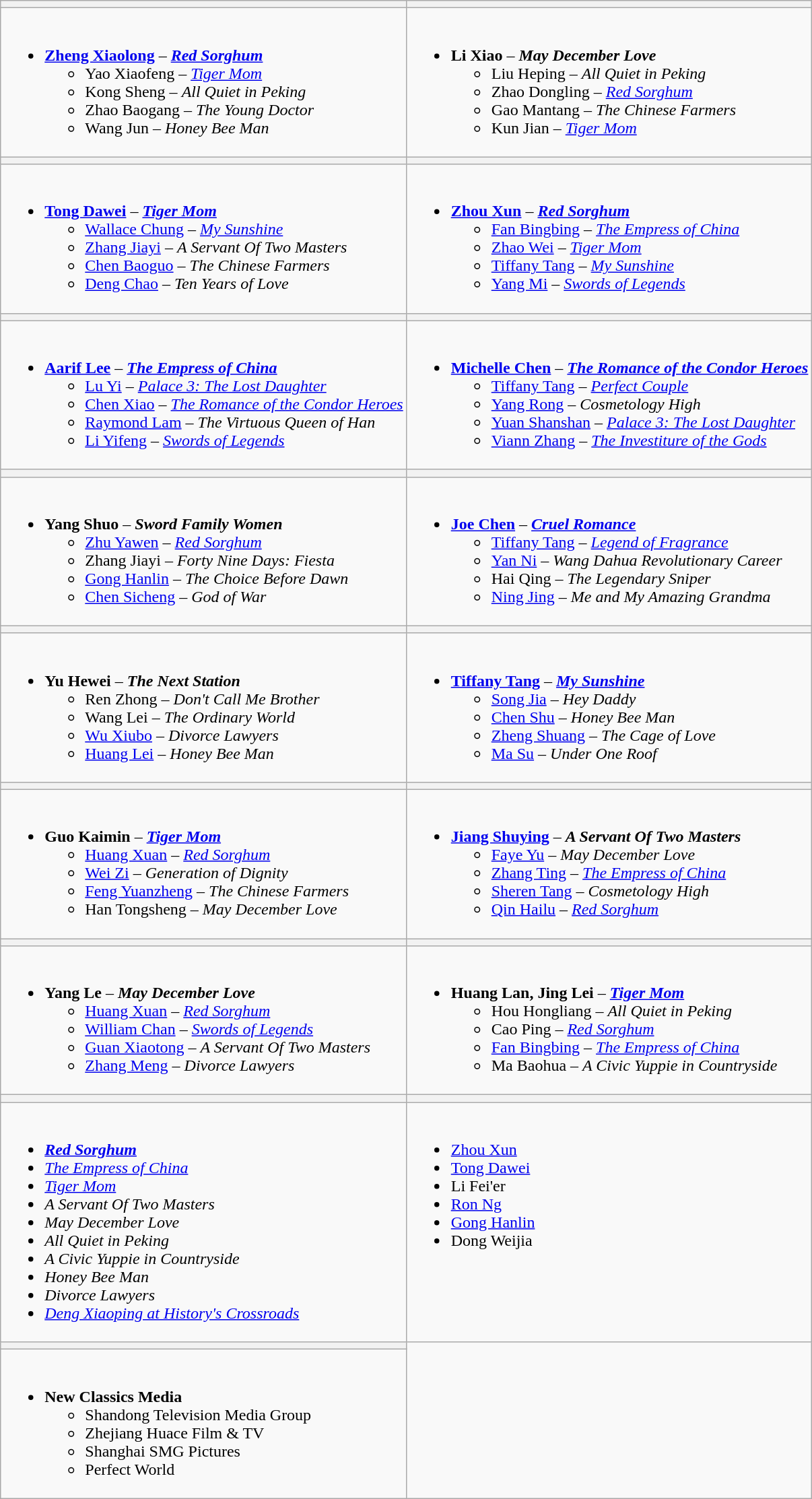<table class=wikitable style="width="100%">
<tr>
<th style="width="50%"></th>
<th style="width="50%"></th>
</tr>
<tr>
<td valign="top"><br><ul><li><strong><a href='#'>Zheng Xiaolong</a></strong> – <strong><em><a href='#'>Red Sorghum</a></em></strong><ul><li>Yao Xiaofeng – <em><a href='#'>Tiger Mom</a></em></li><li>Kong Sheng – <em>All Quiet in Peking</em></li><li>Zhao Baogang – <em>The Young Doctor</em></li><li>Wang Jun – <em>Honey Bee Man</em></li></ul></li></ul></td>
<td valign="top"><br><ul><li><strong>Li Xiao</strong> – <strong><em>May December Love</em></strong><ul><li>Liu Heping – <em>All Quiet in Peking</em></li><li>Zhao Dongling – <em><a href='#'>Red Sorghum</a></em></li><li>Gao Mantang – <em>The Chinese Farmers</em></li><li>Kun Jian – <em><a href='#'>Tiger Mom</a></em></li></ul></li></ul></td>
</tr>
<tr>
<th></th>
<th></th>
</tr>
<tr>
<td valign="top"><br><ul><li><strong><a href='#'>Tong Dawei</a></strong> – <strong><em><a href='#'>Tiger Mom</a></em></strong><ul><li><a href='#'>Wallace Chung</a> – <em><a href='#'>My Sunshine</a></em></li><li><a href='#'>Zhang Jiayi</a> – <em>A Servant Of Two Masters</em></li><li><a href='#'>Chen Baoguo</a> – <em>The Chinese Farmers</em></li><li><a href='#'>Deng Chao</a> – <em>Ten Years of Love</em></li></ul></li></ul></td>
<td valign="top"><br><ul><li><strong><a href='#'>Zhou Xun</a></strong> – <strong><em><a href='#'>Red Sorghum</a></em></strong><ul><li><a href='#'>Fan Bingbing</a> – <em><a href='#'>The Empress of China</a></em></li><li><a href='#'>Zhao Wei</a> – <em><a href='#'>Tiger Mom</a></em></li><li><a href='#'>Tiffany Tang</a> – <em><a href='#'>My Sunshine</a></em></li><li><a href='#'>Yang Mi</a> – <em><a href='#'>Swords of Legends</a></em></li></ul></li></ul></td>
</tr>
<tr>
<th></th>
<th></th>
</tr>
<tr>
<td valign="top"><br><ul><li><strong><a href='#'>Aarif Lee</a></strong> – <strong><em><a href='#'>The Empress of China</a></em></strong><ul><li><a href='#'>Lu Yi</a> – <em><a href='#'>Palace 3: The Lost Daughter</a></em></li><li><a href='#'>Chen Xiao</a> – <em><a href='#'>The Romance of the Condor Heroes</a></em></li><li><a href='#'>Raymond Lam</a> – <em>The Virtuous Queen of Han</em></li><li><a href='#'>Li Yifeng</a> – <em><a href='#'>Swords of Legends</a></em></li></ul></li></ul></td>
<td valign="top"><br><ul><li><strong><a href='#'>Michelle Chen</a></strong> – <strong><em><a href='#'>The Romance of the Condor Heroes</a></em></strong><ul><li><a href='#'>Tiffany Tang</a> – <em><a href='#'>Perfect Couple</a></em></li><li><a href='#'>Yang Rong</a> – <em>Cosmetology High</em></li><li><a href='#'>Yuan Shanshan</a> – <em><a href='#'>Palace 3: The Lost Daughter</a></em></li><li><a href='#'>Viann Zhang</a> – <em><a href='#'>The Investiture of the Gods</a></em></li></ul></li></ul></td>
</tr>
<tr>
<th></th>
<th></th>
</tr>
<tr>
<td valign="top"><br><ul><li><strong>Yang Shuo</strong> – <strong><em>Sword Family Women</em></strong><ul><li><a href='#'>Zhu Yawen</a> – <em><a href='#'>Red Sorghum</a></em></li><li>Zhang Jiayi – <em>Forty Nine Days: Fiesta</em></li><li><a href='#'>Gong Hanlin</a> – <em>The Choice Before Dawn</em></li><li><a href='#'>Chen Sicheng</a> – <em>God of War</em></li></ul></li></ul></td>
<td valign="top"><br><ul><li><strong><a href='#'>Joe Chen</a></strong> – <strong><em><a href='#'>Cruel Romance</a></em></strong><ul><li><a href='#'>Tiffany Tang</a> – <em><a href='#'>Legend of Fragrance</a></em></li><li><a href='#'>Yan Ni</a> – <em>Wang Dahua Revolutionary Career</em></li><li>Hai Qing – <em>The Legendary Sniper</em></li><li><a href='#'>Ning Jing</a> – <em>Me and My Amazing Grandma</em></li></ul></li></ul></td>
</tr>
<tr>
<th></th>
<th></th>
</tr>
<tr>
<td valign="top"><br><ul><li><strong>Yu Hewei</strong> – <strong><em>The Next Station</em></strong><ul><li>Ren Zhong – <em>Don't Call Me Brother</em></li><li>Wang Lei – <em>The Ordinary World</em></li><li><a href='#'>Wu Xiubo</a> – <em>Divorce Lawyers</em></li><li><a href='#'>Huang Lei</a> – <em>Honey Bee Man</em></li></ul></li></ul></td>
<td valign="top"><br><ul><li><strong><a href='#'>Tiffany Tang</a></strong> – <strong><em><a href='#'>My Sunshine</a></em></strong><ul><li><a href='#'>Song Jia</a> – <em>Hey Daddy</em></li><li><a href='#'>Chen Shu</a> – <em>Honey Bee Man</em></li><li><a href='#'>Zheng Shuang</a> – <em>The Cage of Love</em></li><li><a href='#'>Ma Su</a> – <em>Under One Roof</em></li></ul></li></ul></td>
</tr>
<tr>
<th></th>
<th></th>
</tr>
<tr>
<td valign="top"><br><ul><li><strong>Guo Kaimin</strong> – <strong><em><a href='#'>Tiger Mom</a></em></strong><ul><li><a href='#'>Huang Xuan</a> – <em><a href='#'>Red Sorghum</a></em></li><li><a href='#'>Wei Zi</a> – <em>Generation of Dignity</em></li><li><a href='#'>Feng Yuanzheng</a> – <em>The Chinese Farmers</em></li><li>Han Tongsheng – <em>May December Love</em></li></ul></li></ul></td>
<td valign="top"><br><ul><li><strong><a href='#'>Jiang Shuying</a></strong> – <strong><em>A Servant Of Two Masters</em></strong><ul><li><a href='#'>Faye Yu</a> – <em>May December Love</em></li><li><a href='#'>Zhang Ting</a> – <em><a href='#'>The Empress of China</a></em></li><li><a href='#'>Sheren Tang</a> – <em>Cosmetology High</em></li><li><a href='#'>Qin Hailu</a> – <em><a href='#'>Red Sorghum</a></em></li></ul></li></ul></td>
</tr>
<tr>
<th style="width="50%"></th>
<th style="width="50%"></th>
</tr>
<tr>
<td valign="top"><br><ul><li><strong>Yang Le</strong> – <strong><em>May December Love</em></strong><ul><li><a href='#'>Huang Xuan</a> – <em><a href='#'>Red Sorghum</a></em></li><li><a href='#'>William Chan</a> – <em><a href='#'>Swords of Legends</a></em></li><li><a href='#'>Guan Xiaotong</a> – <em>A Servant Of Two Masters</em></li><li><a href='#'>Zhang Meng</a> – <em>Divorce Lawyers</em></li></ul></li></ul></td>
<td valign="top"><br><ul><li><strong>Huang Lan, Jing Lei</strong> – <strong><em><a href='#'>Tiger Mom</a></em></strong><ul><li>Hou Hongliang – <em>All Quiet in Peking</em></li><li>Cao Ping – <em><a href='#'>Red Sorghum</a></em></li><li><a href='#'>Fan Bingbing</a> – <em><a href='#'>The Empress of China</a></em></li><li>Ma Baohua – <em> A Civic Yuppie in Countryside</em></li></ul></li></ul></td>
</tr>
<tr>
<th style="width="50%"></th>
<th style="width="50%"></th>
</tr>
<tr>
<td valign="top"><br><ul><li><strong><em><a href='#'>Red Sorghum</a></em></strong></li><li><em><a href='#'>The Empress of China</a></em></li><li><em><a href='#'>Tiger Mom</a></em></li><li><em>A Servant Of Two Masters</em></li><li><em>May December Love</em></li><li><em>All Quiet in Peking</em></li><li><em> A Civic Yuppie in Countryside</em></li><li><em>Honey Bee Man</em></li><li><em>Divorce Lawyers</em></li><li><em><a href='#'>Deng Xiaoping at History's Crossroads</a></em></li></ul></td>
<td valign="top"><br><ul><li><a href='#'>Zhou Xun</a></li><li><a href='#'>Tong Dawei</a></li><li>Li Fei'er</li><li><a href='#'>Ron Ng</a></li><li><a href='#'>Gong Hanlin</a></li><li>Dong Weijia</li></ul></td>
</tr>
<tr>
<th style="width="50%"></th>
</tr>
<tr>
<td valign="top"><br><ul><li><strong>New Classics Media</strong><ul><li>Shandong Television Media Group</li><li>Zhejiang Huace Film & TV</li><li>Shanghai SMG Pictures</li><li>Perfect World</li></ul></li></ul></td>
</tr>
</table>
